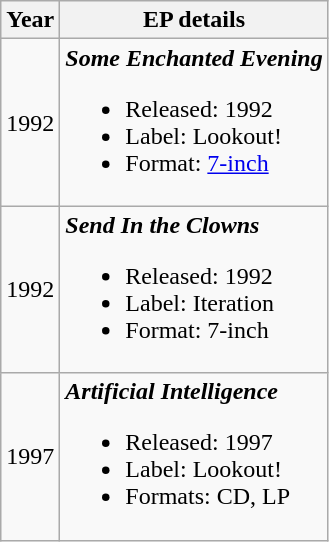<table class="wikitable">
<tr>
<th>Year</th>
<th>EP details</th>
</tr>
<tr>
<td>1992</td>
<td><strong><em>Some Enchanted Evening</em></strong><br><ul><li>Released: 1992</li><li>Label: Lookout! </li><li>Format: <a href='#'>7-inch</a></li></ul></td>
</tr>
<tr>
<td>1992</td>
<td><strong><em>Send In the Clowns</em></strong><br><ul><li>Released: 1992</li><li>Label: Iteration </li><li>Format: 7-inch</li></ul></td>
</tr>
<tr>
<td>1997</td>
<td><strong><em>Artificial Intelligence</em></strong><br><ul><li>Released: 1997</li><li>Label: Lookout! </li><li>Formats: CD, LP</li></ul></td>
</tr>
</table>
